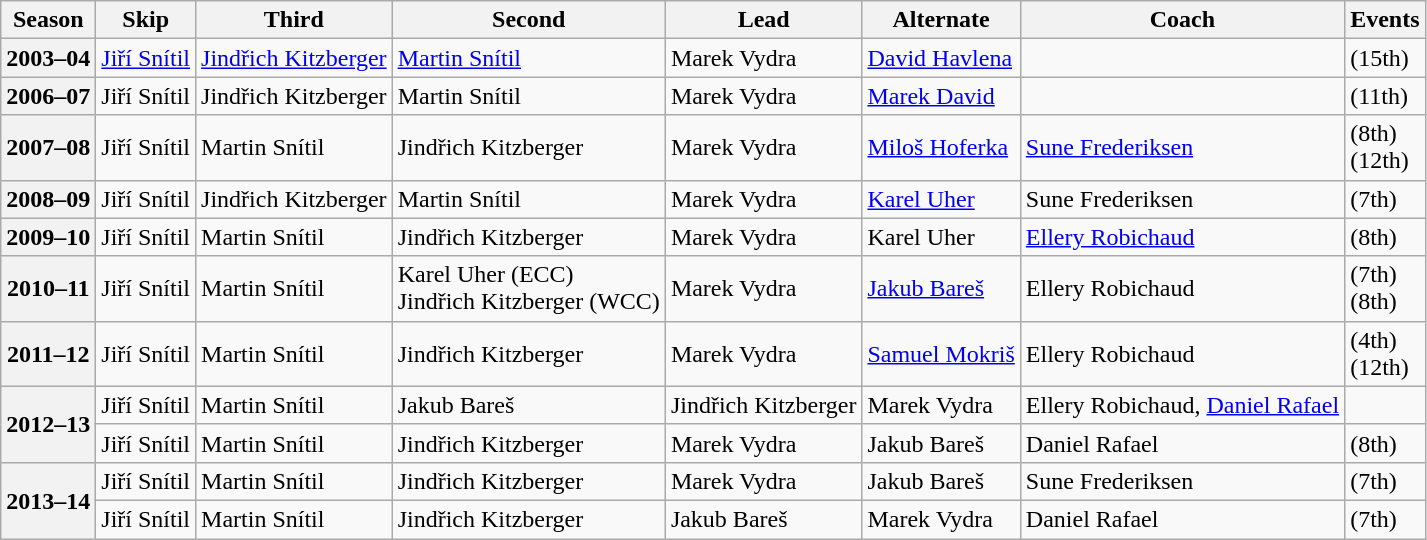<table class="wikitable">
<tr>
<th scope="col">Season</th>
<th scope="col">Skip</th>
<th scope="col">Third</th>
<th scope="col">Second</th>
<th scope="col">Lead</th>
<th scope="col">Alternate</th>
<th scope="col">Coach</th>
<th scope="col">Events</th>
</tr>
<tr>
<th scope="row">2003–04</th>
<td><a href='#'>Jiří Snítil</a></td>
<td><a href='#'>Jindřich Kitzberger</a></td>
<td><a href='#'>Martin Snítil</a></td>
<td>Marek Vydra</td>
<td><a href='#'>David Havlena</a></td>
<td></td>
<td> (15th)</td>
</tr>
<tr>
<th scope="row">2006–07</th>
<td>Jiří Snítil</td>
<td>Jindřich Kitzberger</td>
<td>Martin Snítil</td>
<td>Marek Vydra</td>
<td><a href='#'>Marek David</a></td>
<td></td>
<td> (11th)</td>
</tr>
<tr>
<th scope="row">2007–08</th>
<td>Jiří Snítil</td>
<td>Martin Snítil</td>
<td>Jindřich Kitzberger</td>
<td>Marek Vydra</td>
<td><a href='#'>Miloš Hoferka</a></td>
<td><a href='#'>Sune Frederiksen</a></td>
<td> (8th)<br> (12th)</td>
</tr>
<tr>
<th scope="row">2008–09</th>
<td>Jiří Snítil</td>
<td>Jindřich Kitzberger</td>
<td>Martin Snítil</td>
<td>Marek Vydra</td>
<td><a href='#'>Karel Uher</a></td>
<td>Sune Frederiksen</td>
<td> (7th)</td>
</tr>
<tr>
<th scope="row">2009–10</th>
<td>Jiří Snítil</td>
<td>Martin Snítil</td>
<td>Jindřich Kitzberger</td>
<td>Marek Vydra</td>
<td>Karel Uher</td>
<td><a href='#'>Ellery Robichaud</a></td>
<td> (8th)</td>
</tr>
<tr>
<th scope="row">2010–11</th>
<td>Jiří Snítil</td>
<td>Martin Snítil</td>
<td>Karel Uher (ECC)<br>Jindřich Kitzberger (WCC)</td>
<td>Marek Vydra</td>
<td><a href='#'>Jakub Bareš</a></td>
<td>Ellery Robichaud</td>
<td> (7th)<br> (8th)</td>
</tr>
<tr>
<th scope="row">2011–12</th>
<td>Jiří Snítil</td>
<td>Martin Snítil</td>
<td>Jindřich Kitzberger</td>
<td>Marek Vydra</td>
<td><a href='#'>Samuel Mokriš</a></td>
<td>Ellery Robichaud</td>
<td> (4th)<br> (12th)</td>
</tr>
<tr>
<th scope="row" rowspan=2>2012–13</th>
<td>Jiří Snítil</td>
<td>Martin Snítil</td>
<td>Jakub Bareš</td>
<td>Jindřich Kitzberger</td>
<td>Marek Vydra</td>
<td>Ellery Robichaud, <a href='#'>Daniel Rafael</a></td>
<td> </td>
</tr>
<tr>
<td>Jiří Snítil</td>
<td>Martin Snítil</td>
<td>Jindřich Kitzberger</td>
<td>Marek Vydra</td>
<td>Jakub Bareš</td>
<td>Daniel Rafael</td>
<td> (8th)</td>
</tr>
<tr>
<th scope="row" rowspan=2>2013–14</th>
<td>Jiří Snítil</td>
<td>Martin Snítil</td>
<td>Jindřich Kitzberger</td>
<td>Marek Vydra</td>
<td>Jakub Bareš</td>
<td>Sune Frederiksen</td>
<td> (7th)</td>
</tr>
<tr>
<td>Jiří Snítil</td>
<td>Martin Snítil</td>
<td>Jindřich Kitzberger</td>
<td>Jakub Bareš</td>
<td>Marek Vydra</td>
<td>Daniel Rafael</td>
<td> (7th)</td>
</tr>
</table>
